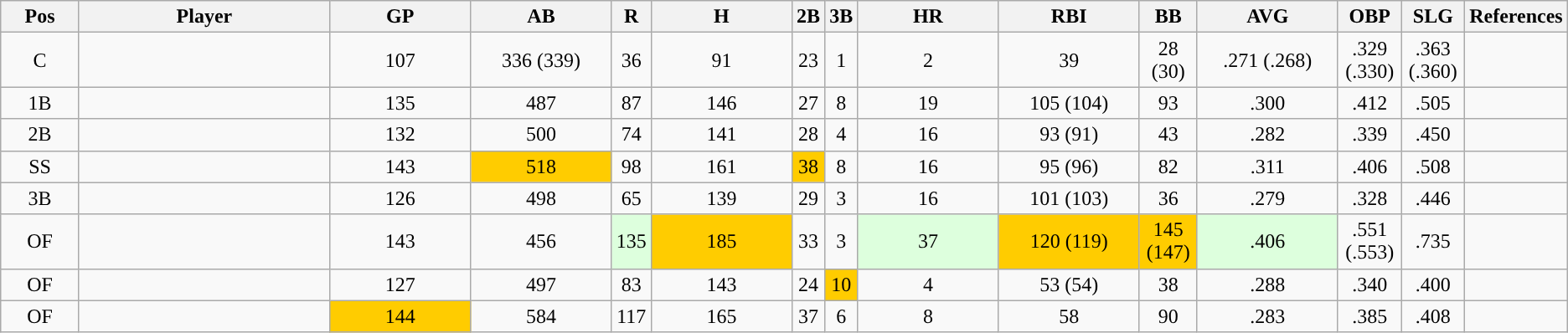<table class="wikitable sortable">
<tr>
<th bgcolor="#DDDDFF" width="5%">Pos</th>
<th bgcolor="#DDDDFF" width="16%">Player</th>
<th bgcolor="#DDDDFF" width="9%">GP</th>
<th bgcolor="#DDDDFF" width="9%">AB</th>
<th>R</th>
<th bgcolor="#DDDDFF" width="9%">H</th>
<th>2B</th>
<th>3B</th>
<th bgcolor="#DDDDFF" width="9%">HR</th>
<th bgcolor="#DDDDFF" width="9%">RBI</th>
<th>BB</th>
<th bgcolor="#DDDDFF" width="9%">AVG</th>
<th>OBP</th>
<th>SLG</th>
<th>References</th>
</tr>
<tr align="center">
<td>C</td>
<td></td>
<td>107</td>
<td>336 (339)</td>
<td>36</td>
<td>91</td>
<td>23</td>
<td>1</td>
<td>2</td>
<td>39</td>
<td>28 (30)</td>
<td>.271 (.268)</td>
<td>.329 (.330)</td>
<td>.363 (.360)</td>
<td></td>
</tr>
<tr align="center">
<td>1B</td>
<td></td>
<td>135</td>
<td>487</td>
<td>87</td>
<td>146</td>
<td>27</td>
<td>8</td>
<td>19</td>
<td>105 (104)</td>
<td>93</td>
<td>.300</td>
<td>.412</td>
<td>.505</td>
<td></td>
</tr>
<tr align="center">
<td>2B</td>
<td></td>
<td>132</td>
<td>500</td>
<td>74</td>
<td>141</td>
<td>28</td>
<td>4</td>
<td>16</td>
<td>93 (91)</td>
<td>43</td>
<td>.282</td>
<td>.339</td>
<td>.450</td>
<td></td>
</tr>
<tr align="center">
<td>SS</td>
<td></td>
<td>143</td>
<td style="background:#fc0;">518</td>
<td>98</td>
<td>161</td>
<td style="background:#fc0;">38</td>
<td>8</td>
<td>16</td>
<td>95 (96)</td>
<td>82</td>
<td>.311</td>
<td>.406</td>
<td>.508</td>
<td></td>
</tr>
<tr align="center">
<td>3B</td>
<td></td>
<td>126</td>
<td>498</td>
<td>65</td>
<td>139</td>
<td>29</td>
<td>3</td>
<td>16</td>
<td>101 (103)</td>
<td>36</td>
<td>.279</td>
<td>.328</td>
<td>.446</td>
<td></td>
</tr>
<tr align="center">
<td>OF</td>
<td></td>
<td>143</td>
<td>456</td>
<td style="background:#DDFFDD;">135</td>
<td style="background:#fc0;">185</td>
<td>33</td>
<td>3</td>
<td style="background:#DDFFDD;">37</td>
<td style="background:#fc0;">120 (119)</td>
<td style="background:#fc0;">145 (147)</td>
<td style="background:#DDFFDD;">.406</td>
<td>.551 (.553)</td>
<td>.735</td>
<td></td>
</tr>
<tr align="center">
<td>OF</td>
<td></td>
<td>127</td>
<td>497</td>
<td>83</td>
<td>143</td>
<td>24</td>
<td style="background:#fc0;">10</td>
<td>4</td>
<td>53 (54)</td>
<td>38</td>
<td>.288</td>
<td>.340</td>
<td>.400</td>
<td></td>
</tr>
<tr align="center">
<td>OF</td>
<td></td>
<td style="background:#fc0;">144</td>
<td>584</td>
<td>117</td>
<td>165</td>
<td>37</td>
<td>6</td>
<td>8</td>
<td>58</td>
<td>90</td>
<td>.283</td>
<td>.385</td>
<td>.408</td>
<td></td>
</tr>
</table>
